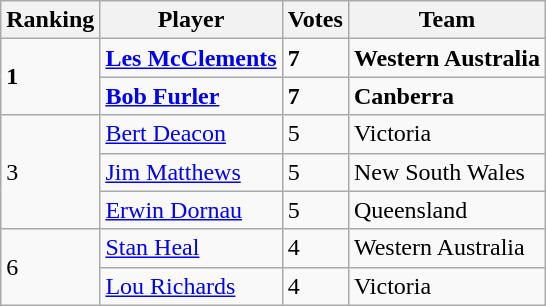<table class="wikitable">
<tr>
<th>Ranking</th>
<th>Player</th>
<th>Votes</th>
<th>Team</th>
</tr>
<tr>
<td rowspan=2><strong>1</strong></td>
<td><strong><a href='#'>Les McClements</a></strong></td>
<td><strong>7</strong></td>
<td><strong>Western Australia</strong></td>
</tr>
<tr>
<td><strong><a href='#'>Bob Furler</a></strong></td>
<td><strong>7</strong></td>
<td><strong>Canberra</strong></td>
</tr>
<tr>
<td rowspan=3>3</td>
<td><a href='#'>Bert Deacon</a></td>
<td>5</td>
<td>Victoria</td>
</tr>
<tr>
<td><a href='#'>Jim Matthews</a></td>
<td>5</td>
<td>New South Wales</td>
</tr>
<tr>
<td><a href='#'>Erwin Dornau</a></td>
<td>5</td>
<td>Queensland</td>
</tr>
<tr>
<td rowspan=2>6</td>
<td><a href='#'>Stan Heal</a></td>
<td>4</td>
<td>Western Australia</td>
</tr>
<tr>
<td><a href='#'>Lou Richards</a></td>
<td>4</td>
<td>Victoria</td>
</tr>
</table>
